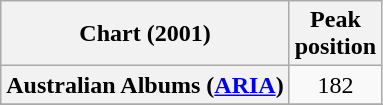<table class="wikitable sortable plainrowheaders" style="text-align:center">
<tr>
<th scope="col">Chart (2001)</th>
<th scope="col">Peak<br>position</th>
</tr>
<tr>
<th scope="row">Australian Albums (<a href='#'>ARIA</a>)</th>
<td>182</td>
</tr>
<tr>
</tr>
<tr>
</tr>
<tr>
</tr>
<tr>
</tr>
<tr>
</tr>
<tr>
</tr>
<tr>
</tr>
<tr>
</tr>
<tr>
</tr>
<tr>
</tr>
</table>
